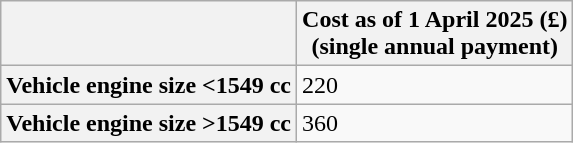<table class="wikitable">
<tr>
<th></th>
<th>Cost as of 1 April 2025 (£)<br>(single annual payment)</th>
</tr>
<tr>
<th>Vehicle engine size <1549 cc</th>
<td>220</td>
</tr>
<tr>
<th>Vehicle engine size >1549 cc</th>
<td>360</td>
</tr>
</table>
